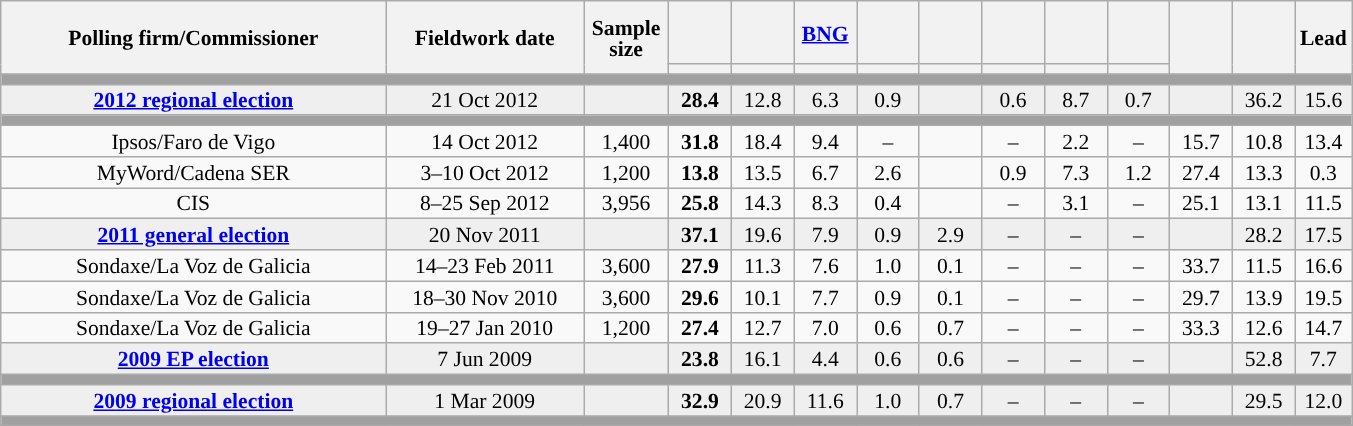<table class="wikitable collapsible collapsed" style="text-align:center; font-size:90%; line-height:14px;">
<tr style="height:42px;">
<th style="width:250px;" rowspan="2">Polling firm/Commissioner</th>
<th style="width:125px;" rowspan="2">Fieldwork date</th>
<th style="width:50px;" rowspan="2">Sample size</th>
<th style="width:35px;"></th>
<th style="width:35px;"></th>
<th style="width:35px;"><a href='#'>BNG</a></th>
<th style="width:35px;"></th>
<th style="width:35px;"></th>
<th style="width:35px;"></th>
<th style="width:35px;"></th>
<th style="width:35px;"></th>
<th style="width:35px;" rowspan="2"></th>
<th style="width:35px;" rowspan="2"></th>
<th style="width:30px;" rowspan="2">Lead</th>
</tr>
<tr>
<th style="color:inherit;background:"></th>
<th style="color:inherit;background:"></th>
<th style="color:inherit;background:"></th>
<th style="color:inherit;background:"></th>
<th style="color:inherit;background:"></th>
<th style="color:inherit;background:"></th>
<th style="color:inherit;background:"></th>
<th style="color:inherit;background:"></th>
</tr>
<tr>
<td colspan="14" style="background:#A0A0A0"></td>
</tr>
<tr style="background:#EFEFEF;">
<td><strong><a href='#'>2012 regional election</a></strong></td>
<td>21 Oct 2012</td>
<td></td>
<td><strong>28.4</strong></td>
<td>12.8</td>
<td>6.3</td>
<td>0.9</td>
<td></td>
<td>0.6</td>
<td>8.7</td>
<td>0.7</td>
<td></td>
<td>36.2</td>
<td style="background:">15.6</td>
</tr>
<tr>
<td colspan="14" style="background:#A0A0A0"></td>
</tr>
<tr>
<td>Ipsos/Faro de Vigo</td>
<td>14 Oct 2012</td>
<td>1,400</td>
<td><strong>31.8</strong></td>
<td>18.4</td>
<td>9.4</td>
<td>–</td>
<td></td>
<td>–</td>
<td>2.2</td>
<td>–</td>
<td>15.7</td>
<td>10.8</td>
<td style="background:">13.4</td>
</tr>
<tr>
<td>MyWord/Cadena SER</td>
<td>3–10 Oct 2012</td>
<td>1,200</td>
<td><strong>13.8</strong></td>
<td>13.5</td>
<td>6.7</td>
<td>2.6</td>
<td></td>
<td>0.9</td>
<td>7.3</td>
<td>1.2</td>
<td>27.4</td>
<td>13.3</td>
<td style="background:">0.3</td>
</tr>
<tr>
<td>CIS</td>
<td>8–25 Sep 2012</td>
<td>3,956</td>
<td><strong>25.8</strong></td>
<td>14.3</td>
<td>8.3</td>
<td>0.4</td>
<td></td>
<td>–</td>
<td>3.1</td>
<td>–</td>
<td>25.1</td>
<td>13.1</td>
<td style="background:">11.5</td>
</tr>
<tr style="background:#EFEFEF;">
<td><strong><a href='#'>2011 general election</a></strong></td>
<td>20 Nov 2011</td>
<td></td>
<td><strong>37.1</strong></td>
<td>19.6</td>
<td>7.9</td>
<td>0.9</td>
<td>2.9</td>
<td>–</td>
<td>–</td>
<td>–</td>
<td></td>
<td>28.2</td>
<td style="background:">17.5</td>
</tr>
<tr>
<td>Sondaxe/La Voz de Galicia</td>
<td>14–23 Feb 2011</td>
<td>3,600</td>
<td><strong>27.9</strong></td>
<td>11.3</td>
<td>7.6</td>
<td>1.0</td>
<td>0.1</td>
<td>–</td>
<td>–</td>
<td>–</td>
<td>33.7</td>
<td>11.5</td>
<td style="background:">16.6</td>
</tr>
<tr>
<td>Sondaxe/La Voz de Galicia</td>
<td>18–30 Nov 2010</td>
<td>3,600</td>
<td><strong>29.6</strong></td>
<td>10.1</td>
<td>7.7</td>
<td>0.9</td>
<td>0.1</td>
<td>–</td>
<td>–</td>
<td>–</td>
<td>29.7</td>
<td>13.9</td>
<td style="background:">19.5</td>
</tr>
<tr>
<td>Sondaxe/La Voz de Galicia</td>
<td>19–27 Jan 2010</td>
<td>1,200</td>
<td><strong>27.4</strong></td>
<td>12.7</td>
<td>7.0</td>
<td>0.6</td>
<td>0.7</td>
<td>–</td>
<td>–</td>
<td>–</td>
<td>33.3</td>
<td>12.6</td>
<td style="background:">14.7</td>
</tr>
<tr style="background:#EFEFEF;">
<td><strong><a href='#'>2009 EP election</a></strong></td>
<td>7 Jun 2009</td>
<td></td>
<td><strong>23.8</strong></td>
<td>16.1</td>
<td>4.4</td>
<td>0.6</td>
<td>0.6</td>
<td>–</td>
<td>–</td>
<td>–</td>
<td></td>
<td>52.8</td>
<td style="background:">7.7</td>
</tr>
<tr>
<td colspan="14" style="background:#A0A0A0"></td>
</tr>
<tr style="background:#EFEFEF;">
<td><strong><a href='#'>2009 regional election</a></strong></td>
<td>1 Mar 2009</td>
<td></td>
<td><strong>32.9</strong></td>
<td>20.9</td>
<td>11.6</td>
<td>1.0</td>
<td>0.7</td>
<td>–</td>
<td>–</td>
<td>–</td>
<td></td>
<td>29.5</td>
<td style="background:">12.0</td>
</tr>
<tr>
<td colspan="14" style="background:#A0A0A0"></td>
</tr>
</table>
